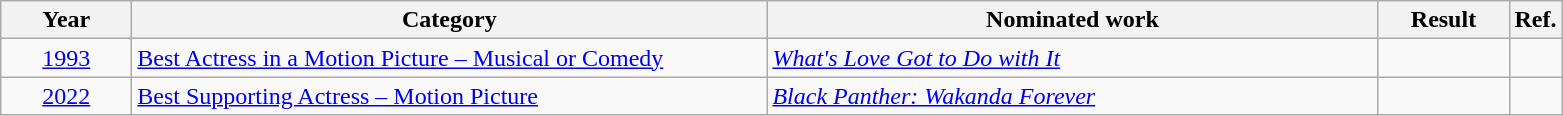<table class=wikitable>
<tr>
<th scope="col" style="width:5em;">Year</th>
<th scope="col" style="width:26em;">Category</th>
<th scope="col" style="width:25em;">Nominated work</th>
<th scope="col" style="width:5em;">Result</th>
<th>Ref.</th>
</tr>
<tr>
<td style="text-align:center;"><a href='#'>1993</a></td>
<td><a href='#'>Best Actress in a Motion Picture – Musical or Comedy</a></td>
<td><em><a href='#'>What's Love Got to Do with It</a></em></td>
<td></td>
<td></td>
</tr>
<tr>
<td style="text-align:center;"><a href='#'>2022</a></td>
<td><a href='#'>Best Supporting Actress – Motion Picture</a></td>
<td><em><a href='#'>Black Panther: Wakanda Forever</a></em></td>
<td></td>
<td></td>
</tr>
</table>
